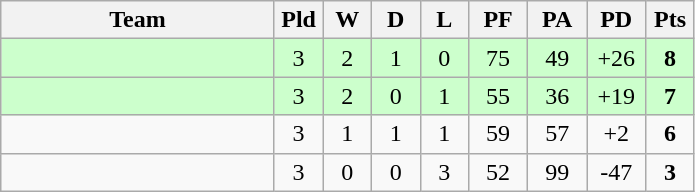<table class="wikitable" style="text-align:center;">
<tr>
<th width=175>Team</th>
<th width=25 abbr="Played">Pld</th>
<th width=25 abbr="Won">W</th>
<th width=25 abbr="Drawn">D</th>
<th width=25 abbr="Lost">L</th>
<th width=32 abbr="Points for">PF</th>
<th width=32 abbr="Points against">PA</th>
<th width=32 abbr="Points difference">PD</th>
<th width=25 abbr="Points">Pts</th>
</tr>
<tr bgcolor="#ccffcc">
<td align=left></td>
<td>3</td>
<td>2</td>
<td>1</td>
<td>0</td>
<td>75</td>
<td>49</td>
<td>+26</td>
<td><strong>8</strong></td>
</tr>
<tr bgcolor="#ccffcc">
<td align=left></td>
<td>3</td>
<td>2</td>
<td>0</td>
<td>1</td>
<td>55</td>
<td>36</td>
<td>+19</td>
<td><strong>7</strong></td>
</tr>
<tr>
<td align=left></td>
<td>3</td>
<td>1</td>
<td>1</td>
<td>1</td>
<td>59</td>
<td>57</td>
<td>+2</td>
<td><strong>6</strong></td>
</tr>
<tr>
<td align=left></td>
<td>3</td>
<td>0</td>
<td>0</td>
<td>3</td>
<td>52</td>
<td>99</td>
<td>-47</td>
<td><strong>3</strong></td>
</tr>
</table>
